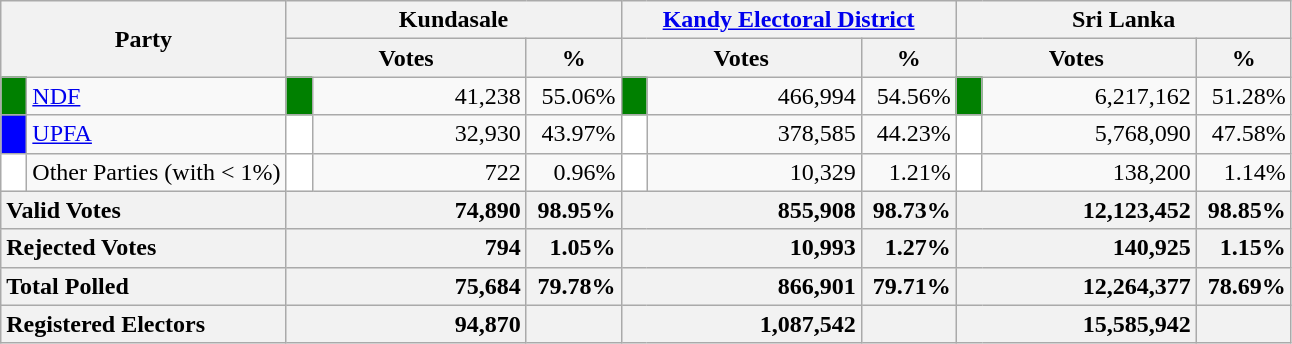<table class="wikitable">
<tr>
<th colspan="2" width="144px"rowspan="2">Party</th>
<th colspan="3" width="216px">Kundasale</th>
<th colspan="3" width="216px"><a href='#'>Kandy Electoral District</a></th>
<th colspan="3" width="216px">Sri Lanka</th>
</tr>
<tr>
<th colspan="2" width="144px">Votes</th>
<th>%</th>
<th colspan="2" width="144px">Votes</th>
<th>%</th>
<th colspan="2" width="144px">Votes</th>
<th>%</th>
</tr>
<tr>
<td style="background-color:green;" width="10px"></td>
<td style="text-align:left;"><a href='#'>NDF</a></td>
<td style="background-color:green;" width="10px"></td>
<td style="text-align:right;">41,238</td>
<td style="text-align:right;">55.06%</td>
<td style="background-color:green;" width="10px"></td>
<td style="text-align:right;">466,994</td>
<td style="text-align:right;">54.56%</td>
<td style="background-color:green;" width="10px"></td>
<td style="text-align:right;">6,217,162</td>
<td style="text-align:right;">51.28%</td>
</tr>
<tr>
<td style="background-color:blue;" width="10px"></td>
<td style="text-align:left;"><a href='#'>UPFA</a></td>
<td style="background-color:white;" width="10px"></td>
<td style="text-align:right;">32,930</td>
<td style="text-align:right;">43.97%</td>
<td style="background-color:white;" width="10px"></td>
<td style="text-align:right;">378,585</td>
<td style="text-align:right;">44.23%</td>
<td style="background-color:white;" width="10px"></td>
<td style="text-align:right;">5,768,090</td>
<td style="text-align:right;">47.58%</td>
</tr>
<tr>
<td style="background-color:white;" width="10px"></td>
<td style="text-align:left;">Other Parties (with < 1%)</td>
<td style="background-color:white;" width="10px"></td>
<td style="text-align:right;">722</td>
<td style="text-align:right;">0.96%</td>
<td style="background-color:white;" width="10px"></td>
<td style="text-align:right;">10,329</td>
<td style="text-align:right;">1.21%</td>
<td style="background-color:white;" width="10px"></td>
<td style="text-align:right;">138,200</td>
<td style="text-align:right;">1.14%</td>
</tr>
<tr>
<th colspan="2" width="144px"style="text-align:left;">Valid Votes</th>
<th style="text-align:right;"colspan="2" width="144px">74,890</th>
<th style="text-align:right;">98.95%</th>
<th style="text-align:right;"colspan="2" width="144px">855,908</th>
<th style="text-align:right;">98.73%</th>
<th style="text-align:right;"colspan="2" width="144px">12,123,452</th>
<th style="text-align:right;">98.85%</th>
</tr>
<tr>
<th colspan="2" width="144px"style="text-align:left;">Rejected Votes</th>
<th style="text-align:right;"colspan="2" width="144px">794</th>
<th style="text-align:right;">1.05%</th>
<th style="text-align:right;"colspan="2" width="144px">10,993</th>
<th style="text-align:right;">1.27%</th>
<th style="text-align:right;"colspan="2" width="144px">140,925</th>
<th style="text-align:right;">1.15%</th>
</tr>
<tr>
<th colspan="2" width="144px"style="text-align:left;">Total Polled</th>
<th style="text-align:right;"colspan="2" width="144px">75,684</th>
<th style="text-align:right;">79.78%</th>
<th style="text-align:right;"colspan="2" width="144px">866,901</th>
<th style="text-align:right;">79.71%</th>
<th style="text-align:right;"colspan="2" width="144px">12,264,377</th>
<th style="text-align:right;">78.69%</th>
</tr>
<tr>
<th colspan="2" width="144px"style="text-align:left;">Registered Electors</th>
<th style="text-align:right;"colspan="2" width="144px">94,870</th>
<th></th>
<th style="text-align:right;"colspan="2" width="144px">1,087,542</th>
<th></th>
<th style="text-align:right;"colspan="2" width="144px">15,585,942</th>
<th></th>
</tr>
</table>
